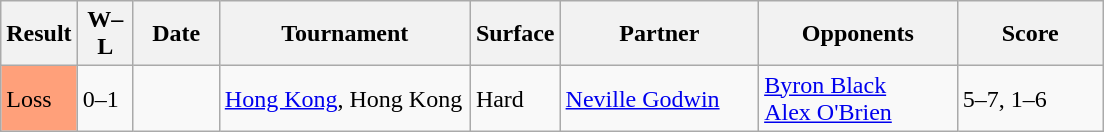<table class="sortable wikitable">
<tr>
<th style="width:40px">Result</th>
<th style="width:30px" class="unsortable">W–L</th>
<th style="width:50px">Date</th>
<th style="width:160px">Tournament</th>
<th style="width:50px">Surface</th>
<th style="width:125px">Partner</th>
<th style="width:125px">Opponents</th>
<th style="width:90px" class="unsortable">Score</th>
</tr>
<tr>
<td style="background:#ffa07a;">Loss</td>
<td>0–1</td>
<td><a href='#'></a></td>
<td><a href='#'>Hong Kong</a>, Hong Kong</td>
<td>Hard</td>
<td> <a href='#'>Neville Godwin</a></td>
<td> <a href='#'>Byron Black</a><br> <a href='#'>Alex O'Brien</a></td>
<td>5–7, 1–6</td>
</tr>
</table>
